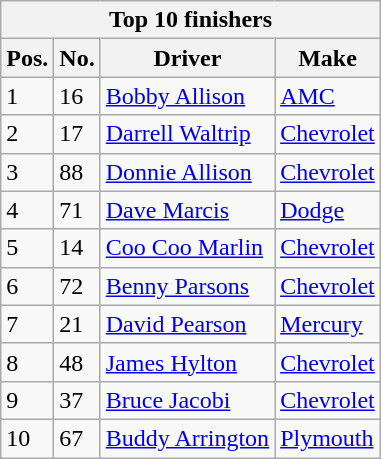<table class="wikitable">
<tr>
<th colspan="4">Top 10 finishers</th>
</tr>
<tr>
<th>Pos.</th>
<th>No.</th>
<th>Driver</th>
<th>Make</th>
</tr>
<tr>
<td>1</td>
<td>16</td>
<td><a href='#'>Bobby Allison</a></td>
<td><a href='#'>AMC</a></td>
</tr>
<tr>
<td>2</td>
<td>17</td>
<td><a href='#'>Darrell Waltrip</a></td>
<td><a href='#'>Chevrolet</a></td>
</tr>
<tr>
<td>3</td>
<td>88</td>
<td><a href='#'>Donnie Allison</a></td>
<td><a href='#'>Chevrolet</a></td>
</tr>
<tr>
<td>4</td>
<td>71</td>
<td><a href='#'>Dave Marcis</a></td>
<td><a href='#'>Dodge</a></td>
</tr>
<tr>
<td>5</td>
<td>14</td>
<td><a href='#'>Coo Coo Marlin</a></td>
<td><a href='#'>Chevrolet</a></td>
</tr>
<tr>
<td>6</td>
<td>72</td>
<td><a href='#'>Benny Parsons</a></td>
<td><a href='#'>Chevrolet</a></td>
</tr>
<tr>
<td>7</td>
<td>21</td>
<td><a href='#'>David Pearson</a></td>
<td><a href='#'>Mercury</a></td>
</tr>
<tr>
<td>8</td>
<td>48</td>
<td><a href='#'>James Hylton</a></td>
<td><a href='#'>Chevrolet</a></td>
</tr>
<tr>
<td>9</td>
<td>37</td>
<td><a href='#'>Bruce Jacobi</a></td>
<td><a href='#'>Chevrolet</a></td>
</tr>
<tr>
<td>10</td>
<td>67</td>
<td><a href='#'>Buddy Arrington</a></td>
<td><a href='#'>Plymouth</a></td>
</tr>
</table>
